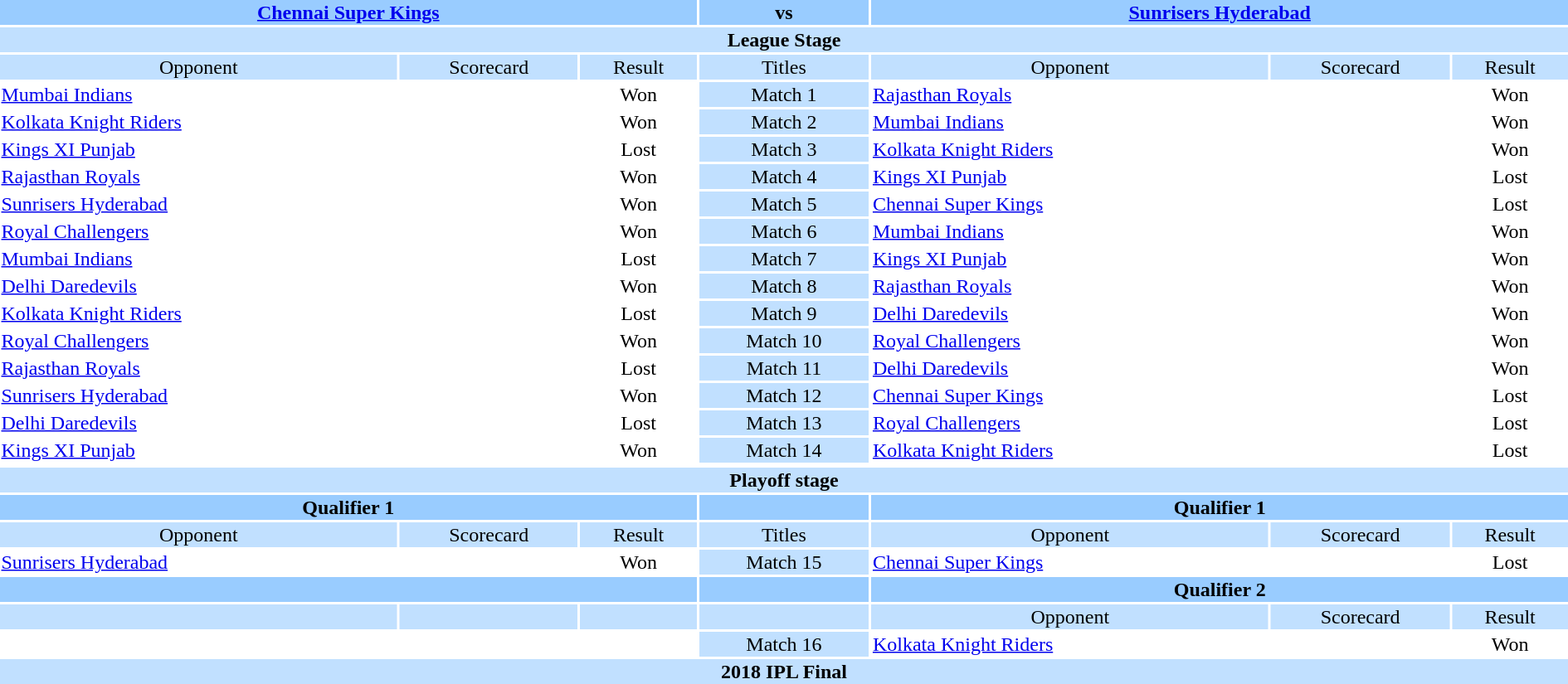<table style="width:100%;text-align:center">
<tr style="vertical-align:top;background:#99CCFF">
<th colspan="3"><a href='#'>Chennai Super Kings</a></th>
<th>vs</th>
<th colspan="3"><a href='#'>Sunrisers Hyderabad</a></th>
</tr>
<tr style="vertical-align:top;background:#C1E0FF">
<th colspan="7">League Stage</th>
</tr>
<tr style="vertical-align:top;background:#C1E0FF">
<td>Opponent</td>
<td>Scorecard</td>
<td>Result</td>
<td>Titles</td>
<td>Opponent</td>
<td>Scorecard</td>
<td>Result</td>
</tr>
<tr>
<td style="text-align:left"><a href='#'>Mumbai Indians</a></td>
<td></td>
<td>Won</td>
<td style="background:#C1E0FF">Match 1</td>
<td style="text-align:left"><a href='#'>Rajasthan Royals</a></td>
<td></td>
<td>Won</td>
</tr>
<tr>
<td style="text-align:left"><a href='#'>Kolkata Knight Riders</a></td>
<td></td>
<td>Won</td>
<td style="background:#C1E0FF">Match 2</td>
<td style="text-align:left"><a href='#'>Mumbai Indians</a></td>
<td></td>
<td>Won</td>
</tr>
<tr>
<td style="text-align:left"><a href='#'>Kings XI Punjab</a></td>
<td></td>
<td>Lost</td>
<td style="background:#C1E0FF">Match 3</td>
<td style="text-align:left"><a href='#'>Kolkata Knight Riders</a></td>
<td></td>
<td>Won</td>
</tr>
<tr>
<td style="text-align:left"><a href='#'>Rajasthan Royals</a></td>
<td></td>
<td>Won</td>
<td style="background:#C1E0FF">Match 4</td>
<td style="text-align:left"><a href='#'>Kings XI Punjab</a></td>
<td></td>
<td>Lost</td>
</tr>
<tr>
<td style="text-align:left"><a href='#'>Sunrisers Hyderabad</a></td>
<td></td>
<td>Won</td>
<td style="background:#C1E0FF">Match 5</td>
<td style="text-align:left"><a href='#'>Chennai Super Kings</a></td>
<td></td>
<td>Lost</td>
</tr>
<tr>
<td style="text-align:left"><a href='#'>Royal Challengers</a></td>
<td></td>
<td>Won</td>
<td style="background:#C1E0FF">Match 6</td>
<td style="text-align:left"><a href='#'>Mumbai Indians</a></td>
<td></td>
<td>Won</td>
</tr>
<tr>
<td style="text-align:left"><a href='#'>Mumbai Indians</a></td>
<td></td>
<td>Lost</td>
<td style="background:#C1E0FF">Match 7</td>
<td style="text-align:left"><a href='#'>Kings XI Punjab</a></td>
<td></td>
<td>Won</td>
</tr>
<tr>
<td style="text-align:left"><a href='#'>Delhi Daredevils</a></td>
<td></td>
<td>Won</td>
<td style="background:#C1E0FF">Match 8</td>
<td style="text-align:left"><a href='#'>Rajasthan Royals</a></td>
<td></td>
<td>Won</td>
</tr>
<tr>
<td style="text-align:left"><a href='#'>Kolkata Knight Riders</a></td>
<td></td>
<td>Lost</td>
<td style="background:#C1E0FF">Match 9</td>
<td style="text-align:left"><a href='#'>Delhi Daredevils</a></td>
<td></td>
<td>Won</td>
</tr>
<tr>
<td style="text-align:left"><a href='#'>Royal Challengers</a></td>
<td></td>
<td>Won</td>
<td style="background:#C1E0FF">Match 10</td>
<td style="text-align:left"><a href='#'>Royal Challengers</a></td>
<td></td>
<td>Won</td>
</tr>
<tr>
<td style="text-align:left"><a href='#'>Rajasthan Royals</a></td>
<td></td>
<td>Lost</td>
<td style="background:#C1E0FF">Match 11</td>
<td style="text-align:left"><a href='#'>Delhi Daredevils</a></td>
<td></td>
<td>Won</td>
</tr>
<tr>
<td style="text-align:left"><a href='#'>Sunrisers Hyderabad</a></td>
<td></td>
<td>Won</td>
<td style="background:#C1E0FF">Match 12</td>
<td style="text-align:left"><a href='#'>Chennai Super Kings</a></td>
<td></td>
<td>Lost</td>
</tr>
<tr>
<td style="text-align:left"><a href='#'>Delhi Daredevils</a></td>
<td></td>
<td>Lost</td>
<td style="background:#C1E0FF">Match 13</td>
<td style="text-align:left"><a href='#'>Royal Challengers</a></td>
<td></td>
<td>Lost</td>
</tr>
<tr>
<td style="text-align:left"><a href='#'>Kings XI Punjab</a></td>
<td></td>
<td>Won</td>
<td style="background:#C1E0FF">Match 14</td>
<td style="text-align:left"><a href='#'>Kolkata Knight Riders</a></td>
<td></td>
<td>Lost</td>
</tr>
<tr>
</tr>
<tr style="vertical-align:top;background:#C1E0FF">
<th colspan="7">Playoff stage</th>
</tr>
<tr style="vertical-align:top;background:#99CCFF">
<th colspan="3">Qualifier 1</th>
<th></th>
<th colspan="3">Qualifier 1</th>
</tr>
<tr style="vertical-align:top;background:#C1E0FF">
<td>Opponent</td>
<td>Scorecard</td>
<td>Result</td>
<td>Titles</td>
<td>Opponent</td>
<td>Scorecard</td>
<td>Result</td>
</tr>
<tr>
<td style="text-align:left"><a href='#'>Sunrisers Hyderabad</a></td>
<td></td>
<td>Won</td>
<td style="background:#C1E0FF">Match 15</td>
<td style="text-align:left"><a href='#'>Chennai Super Kings</a></td>
<td></td>
<td>Lost</td>
</tr>
<tr style="vertical-align:top;background:#99CCFF">
<th colspan="3"></th>
<th></th>
<th colspan="3">Qualifier 2</th>
</tr>
<tr style="vertical-align:top;background:#C1E0FF">
<td></td>
<td></td>
<td></td>
<td></td>
<td>Opponent</td>
<td>Scorecard</td>
<td>Result</td>
</tr>
<tr>
<td style="text-align:left"></td>
<td></td>
<td></td>
<td style="background:#C1E0FF">Match 16</td>
<td style="text-align:left"><a href='#'>Kolkata Knight Riders</a></td>
<td></td>
<td>Won</td>
</tr>
<tr style="vertical-align:top;background:#C1E0FF">
<th colspan="7">2018 IPL Final</th>
</tr>
</table>
